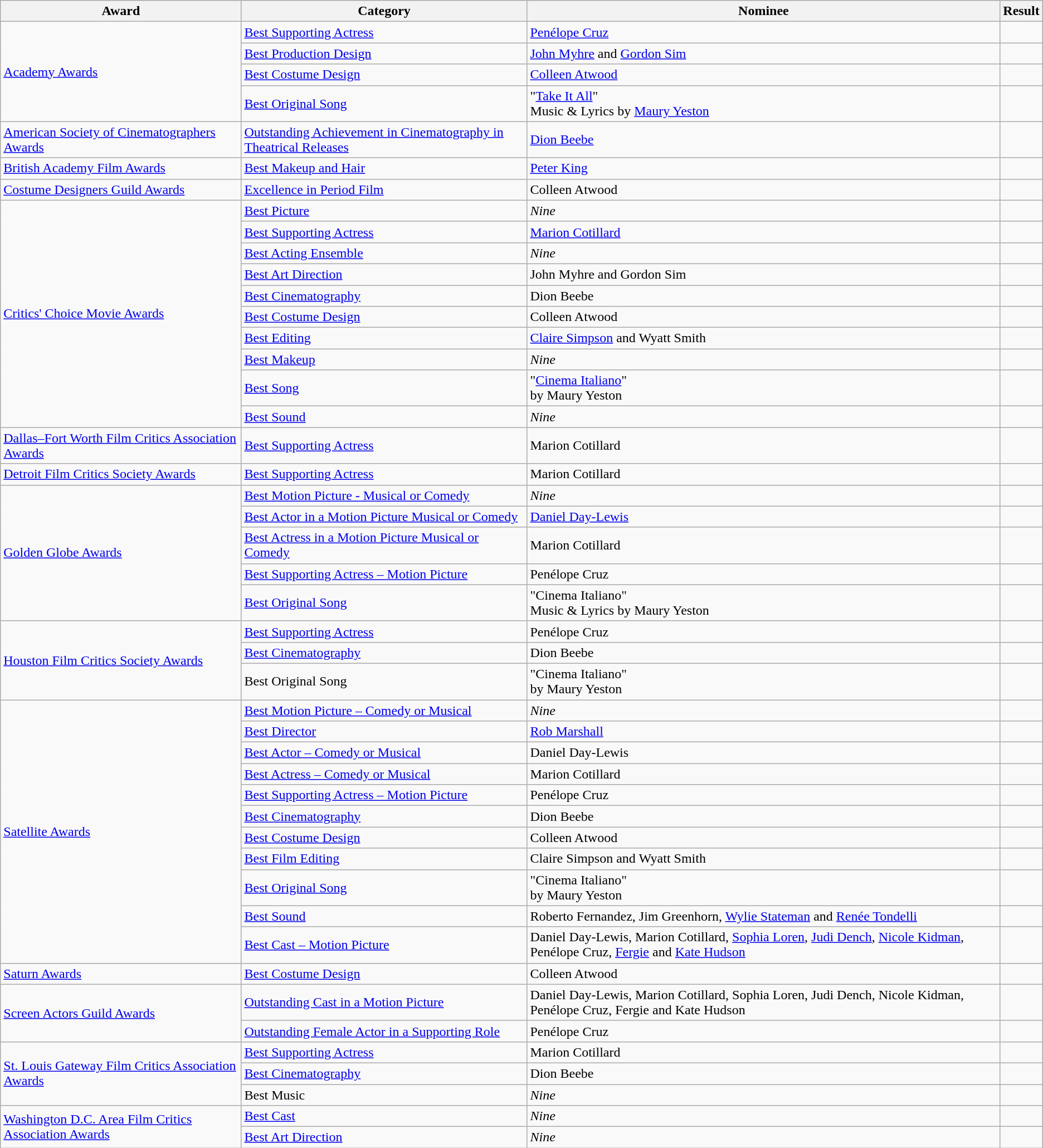<table class="wikitable">
<tr>
<th>Award</th>
<th>Category</th>
<th>Nominee</th>
<th>Result</th>
</tr>
<tr>
<td rowspan="4"><a href='#'>Academy Awards</a></td>
<td><a href='#'>Best Supporting Actress</a></td>
<td><a href='#'>Penélope Cruz</a></td>
<td></td>
</tr>
<tr>
<td><a href='#'>Best Production Design</a></td>
<td><a href='#'>John Myhre</a> and <a href='#'>Gordon Sim</a></td>
<td></td>
</tr>
<tr>
<td><a href='#'>Best Costume Design</a></td>
<td><a href='#'>Colleen Atwood</a></td>
<td></td>
</tr>
<tr>
<td><a href='#'>Best Original Song</a></td>
<td>"<a href='#'>Take It All</a>"<br>Music & Lyrics by <a href='#'>Maury Yeston</a></td>
<td></td>
</tr>
<tr>
<td><a href='#'>American Society of Cinematographers Awards</a></td>
<td><a href='#'>Outstanding Achievement in Cinematography in Theatrical Releases</a></td>
<td><a href='#'>Dion Beebe</a></td>
<td></td>
</tr>
<tr>
<td><a href='#'>British Academy Film Awards</a></td>
<td><a href='#'>Best Makeup and Hair</a></td>
<td><a href='#'>Peter King</a></td>
<td></td>
</tr>
<tr>
<td><a href='#'>Costume Designers Guild Awards</a></td>
<td><a href='#'>Excellence in Period Film</a></td>
<td>Colleen Atwood</td>
<td></td>
</tr>
<tr>
<td rowspan="10"><a href='#'>Critics' Choice Movie Awards</a></td>
<td><a href='#'>Best Picture</a></td>
<td><em>Nine</em></td>
<td></td>
</tr>
<tr>
<td><a href='#'>Best Supporting Actress</a></td>
<td><a href='#'>Marion Cotillard</a></td>
<td></td>
</tr>
<tr>
<td><a href='#'>Best Acting Ensemble</a></td>
<td><em>Nine</em></td>
<td></td>
</tr>
<tr>
<td><a href='#'>Best Art Direction</a></td>
<td>John Myhre and Gordon Sim</td>
<td></td>
</tr>
<tr>
<td><a href='#'>Best Cinematography</a></td>
<td>Dion Beebe</td>
<td></td>
</tr>
<tr>
<td><a href='#'>Best Costume Design</a></td>
<td>Colleen Atwood</td>
<td></td>
</tr>
<tr>
<td><a href='#'>Best Editing</a></td>
<td><a href='#'>Claire Simpson</a> and Wyatt Smith</td>
<td></td>
</tr>
<tr>
<td><a href='#'>Best Makeup</a></td>
<td><em>Nine</em></td>
<td></td>
</tr>
<tr>
<td><a href='#'>Best Song</a></td>
<td>"<a href='#'>Cinema Italiano</a>"<br>by Maury Yeston</td>
<td></td>
</tr>
<tr>
<td><a href='#'>Best Sound</a></td>
<td><em>Nine</em></td>
<td></td>
</tr>
<tr>
<td><a href='#'>Dallas–Fort Worth Film Critics Association Awards</a></td>
<td><a href='#'>Best Supporting Actress</a></td>
<td>Marion Cotillard</td>
<td></td>
</tr>
<tr>
<td><a href='#'>Detroit Film Critics Society Awards</a></td>
<td><a href='#'>Best Supporting Actress</a></td>
<td>Marion Cotillard</td>
<td></td>
</tr>
<tr>
<td rowspan="5"><a href='#'>Golden Globe Awards</a></td>
<td><a href='#'>Best Motion Picture - Musical or Comedy</a></td>
<td><em>Nine</em></td>
<td></td>
</tr>
<tr>
<td><a href='#'>Best Actor in a Motion Picture Musical or Comedy</a></td>
<td><a href='#'>Daniel Day-Lewis</a></td>
<td></td>
</tr>
<tr>
<td><a href='#'>Best Actress in a Motion Picture Musical or Comedy</a></td>
<td>Marion Cotillard</td>
<td></td>
</tr>
<tr>
<td><a href='#'>Best Supporting Actress – Motion Picture</a></td>
<td>Penélope Cruz</td>
<td></td>
</tr>
<tr>
<td><a href='#'>Best Original Song</a></td>
<td>"Cinema Italiano"<br>Music & Lyrics by Maury Yeston</td>
<td></td>
</tr>
<tr>
<td rowspan="3"><a href='#'>Houston Film Critics Society Awards</a></td>
<td><a href='#'>Best Supporting Actress</a></td>
<td>Penélope Cruz</td>
<td></td>
</tr>
<tr>
<td><a href='#'>Best Cinematography</a></td>
<td>Dion Beebe</td>
<td></td>
</tr>
<tr>
<td>Best Original Song</td>
<td>"Cinema Italiano"<br>by Maury Yeston</td>
<td></td>
</tr>
<tr>
<td rowspan="11"><a href='#'>Satellite Awards</a></td>
<td><a href='#'>Best Motion Picture – Comedy or Musical</a></td>
<td><em>Nine</em></td>
<td></td>
</tr>
<tr>
<td><a href='#'>Best Director</a></td>
<td><a href='#'>Rob Marshall</a></td>
<td></td>
</tr>
<tr>
<td><a href='#'>Best Actor – Comedy or Musical</a></td>
<td>Daniel Day-Lewis</td>
<td></td>
</tr>
<tr>
<td><a href='#'>Best Actress – Comedy or Musical</a></td>
<td>Marion Cotillard</td>
<td></td>
</tr>
<tr>
<td><a href='#'>Best Supporting Actress – Motion Picture</a></td>
<td>Penélope Cruz</td>
<td></td>
</tr>
<tr>
<td><a href='#'>Best Cinematography</a></td>
<td>Dion Beebe</td>
<td></td>
</tr>
<tr>
<td><a href='#'>Best Costume Design</a></td>
<td>Colleen Atwood</td>
<td></td>
</tr>
<tr>
<td><a href='#'>Best Film Editing</a></td>
<td>Claire Simpson and Wyatt Smith</td>
<td></td>
</tr>
<tr>
<td><a href='#'>Best Original Song</a></td>
<td>"Cinema Italiano"<br>by Maury Yeston</td>
<td></td>
</tr>
<tr>
<td><a href='#'>Best Sound</a></td>
<td>Roberto Fernandez, Jim Greenhorn, <a href='#'>Wylie Stateman</a> and <a href='#'>Renée Tondelli</a></td>
<td></td>
</tr>
<tr>
<td><a href='#'>Best Cast – Motion Picture</a></td>
<td>Daniel Day-Lewis, Marion Cotillard, <a href='#'>Sophia Loren</a>, <a href='#'>Judi Dench</a>, <a href='#'>Nicole Kidman</a>, Penélope Cruz, <a href='#'>Fergie</a> and <a href='#'>Kate Hudson</a></td>
<td></td>
</tr>
<tr>
<td><a href='#'>Saturn Awards</a></td>
<td><a href='#'>Best Costume Design</a></td>
<td>Colleen Atwood</td>
<td></td>
</tr>
<tr>
<td rowspan="2"><a href='#'>Screen Actors Guild Awards</a></td>
<td><a href='#'>Outstanding Cast in a Motion Picture</a></td>
<td>Daniel Day-Lewis, Marion Cotillard, Sophia Loren, Judi Dench, Nicole Kidman, Penélope Cruz, Fergie and Kate Hudson</td>
<td></td>
</tr>
<tr>
<td><a href='#'>Outstanding Female Actor in a Supporting Role</a></td>
<td>Penélope Cruz</td>
<td></td>
</tr>
<tr>
<td rowspan="3"><a href='#'>St. Louis Gateway Film Critics Association Awards</a></td>
<td><a href='#'>Best Supporting Actress</a></td>
<td>Marion Cotillard</td>
<td></td>
</tr>
<tr>
<td><a href='#'>Best Cinematography</a></td>
<td>Dion Beebe</td>
<td></td>
</tr>
<tr>
<td>Best Music</td>
<td><em>Nine</em></td>
<td></td>
</tr>
<tr>
<td rowspan="2"><a href='#'>Washington D.C. Area Film Critics Association Awards</a></td>
<td><a href='#'>Best Cast</a></td>
<td><em>Nine</em></td>
<td></td>
</tr>
<tr>
<td><a href='#'>Best Art Direction</a></td>
<td><em>Nine</em></td>
<td></td>
</tr>
</table>
